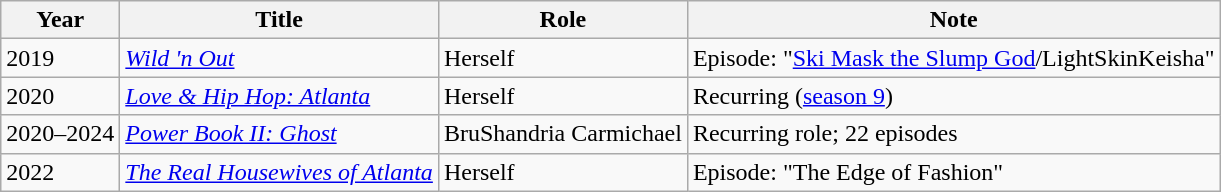<table class="wikitable">
<tr>
<th>Year</th>
<th>Title</th>
<th>Role</th>
<th>Note</th>
</tr>
<tr>
<td>2019</td>
<td><em><a href='#'>Wild 'n Out</a></em></td>
<td>Herself</td>
<td>Episode: "<a href='#'>Ski Mask the Slump God</a>/LightSkinKeisha"</td>
</tr>
<tr>
<td>2020</td>
<td><em><a href='#'>Love & Hip Hop: Atlanta</a></em></td>
<td>Herself</td>
<td>Recurring (<a href='#'>season 9</a>)</td>
</tr>
<tr>
<td>2020–2024</td>
<td><em><a href='#'>Power Book II: Ghost</a></em></td>
<td>BruShandria Carmichael</td>
<td>Recurring role; 22 episodes</td>
</tr>
<tr>
<td>2022</td>
<td><em><a href='#'>The Real Housewives of Atlanta</a></em></td>
<td>Herself</td>
<td>Episode: "The Edge of Fashion"</td>
</tr>
</table>
